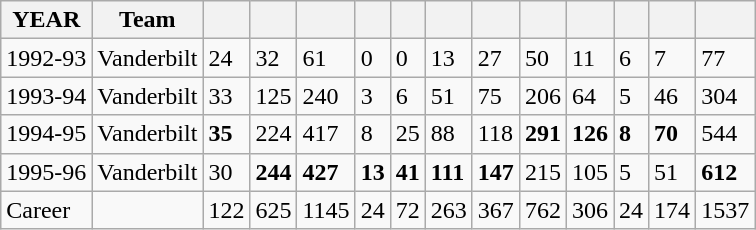<table class="wikitable">
<tr>
<th>YEAR</th>
<th>Team</th>
<th scope="col"></th>
<th scope="col"></th>
<th scope="col"></th>
<th scope="col"></th>
<th scope="col"></th>
<th scope="col"></th>
<th scope="col"></th>
<th scope="col"></th>
<th scope="col"></th>
<th scope="col"></th>
<th scope="col"></th>
<th scope="col"></th>
</tr>
<tr>
<td>1992-93</td>
<td>Vanderbilt</td>
<td>24</td>
<td>32</td>
<td>61</td>
<td>0</td>
<td>0</td>
<td>13</td>
<td>27</td>
<td>50</td>
<td>11</td>
<td>6</td>
<td>7</td>
<td>77</td>
</tr>
<tr>
<td>1993-94</td>
<td>Vanderbilt</td>
<td>33</td>
<td>125</td>
<td>240</td>
<td>3</td>
<td>6</td>
<td>51</td>
<td>75</td>
<td>206</td>
<td>64</td>
<td>5</td>
<td>46</td>
<td>304</td>
</tr>
<tr>
<td>1994-95</td>
<td>Vanderbilt</td>
<td><strong>35</strong></td>
<td>224</td>
<td>417</td>
<td>8</td>
<td>25</td>
<td>88</td>
<td>118</td>
<td><strong>291</strong></td>
<td><strong>126</strong></td>
<td><strong>8</strong></td>
<td><strong>70</strong></td>
<td>544</td>
</tr>
<tr>
<td>1995-96</td>
<td>Vanderbilt</td>
<td>30</td>
<td><strong>244</strong></td>
<td><strong>427</strong></td>
<td><strong>13</strong></td>
<td><strong>41</strong></td>
<td><strong>111</strong></td>
<td><strong>147</strong></td>
<td>215</td>
<td>105</td>
<td>5</td>
<td>51</td>
<td><strong>612</strong></td>
</tr>
<tr>
<td>Career</td>
<td></td>
<td>122</td>
<td>625</td>
<td>1145</td>
<td>24</td>
<td>72</td>
<td>263</td>
<td>367</td>
<td>762</td>
<td>306</td>
<td>24</td>
<td>174</td>
<td>1537</td>
</tr>
</table>
